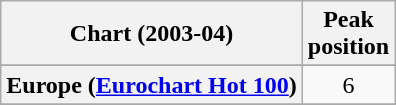<table class="wikitable sortable plainrowheaders" style="text-align:center">
<tr>
<th>Chart (2003-04)</th>
<th>Peak<br>position</th>
</tr>
<tr>
</tr>
<tr>
</tr>
<tr>
</tr>
<tr>
<th scope="row">Europe (<a href='#'>Eurochart Hot 100</a>)</th>
<td>6</td>
</tr>
<tr>
</tr>
<tr>
</tr>
<tr>
</tr>
<tr>
</tr>
<tr>
</tr>
<tr>
</tr>
<tr>
</tr>
<tr>
</tr>
<tr>
</tr>
<tr>
</tr>
<tr>
</tr>
<tr>
</tr>
</table>
